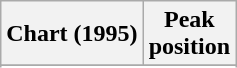<table class="wikitable sortable plainrowheaders">
<tr>
<th scope="col">Chart (1995)</th>
<th scope="col">Peak<br>position</th>
</tr>
<tr>
</tr>
<tr>
</tr>
</table>
